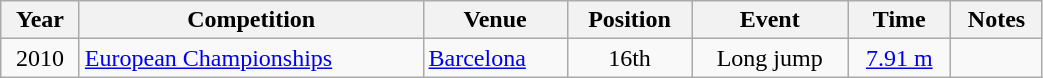<table class="wikitable" width=55% style="font-size:100%; text-align:center;">
<tr>
<th>Year</th>
<th>Competition</th>
<th>Venue</th>
<th>Position</th>
<th>Event</th>
<th>Time</th>
<th>Notes</th>
</tr>
<tr>
<td>2010</td>
<td align=left><a href='#'>European Championships</a></td>
<td align=left> <a href='#'>Barcelona</a></td>
<td>16th</td>
<td>Long jump</td>
<td><a href='#'>7.91 m</a></td>
<td></td>
</tr>
</table>
